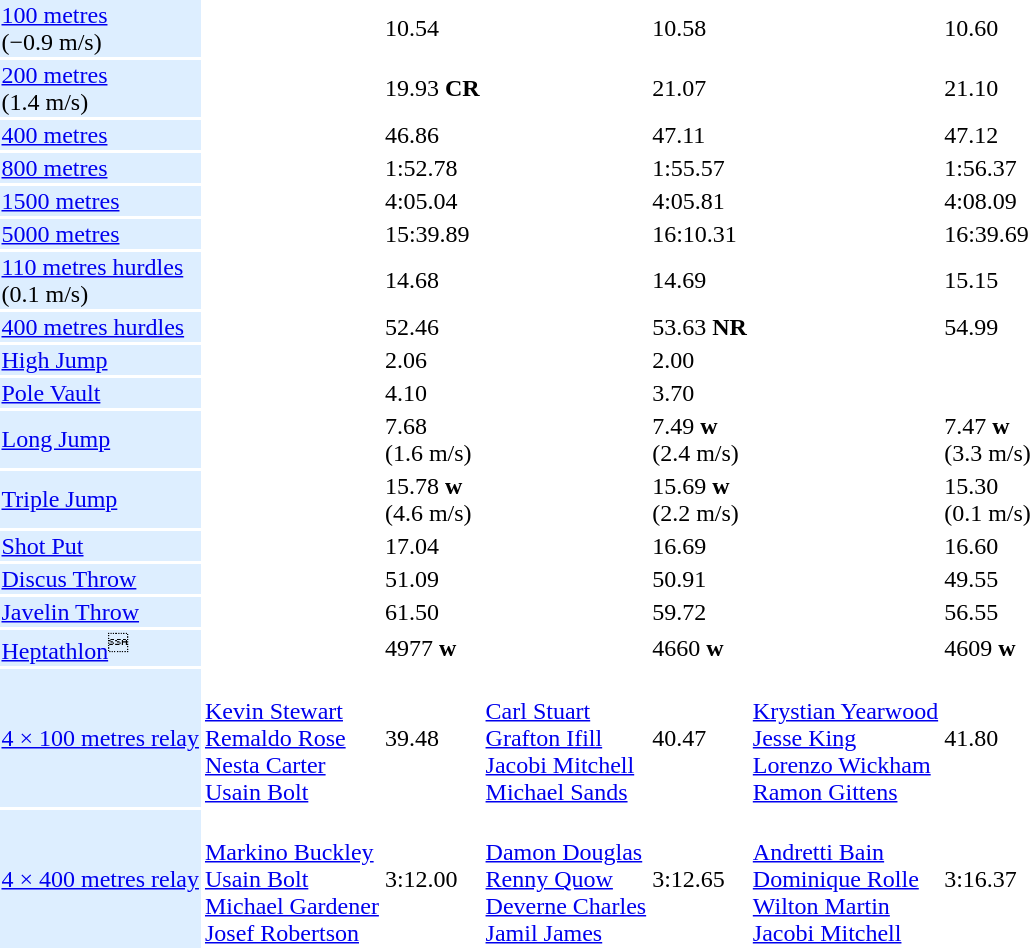<table>
<tr>
<td bgcolor = DDEEFF><a href='#'>100 metres</a> <br> (−0.9 m/s)</td>
<td></td>
<td>10.54</td>
<td></td>
<td>10.58</td>
<td></td>
<td>10.60</td>
</tr>
<tr>
<td bgcolor = DDEEFF><a href='#'>200 metres</a> <br> (1.4 m/s)</td>
<td></td>
<td>19.93 <strong>CR</strong></td>
<td></td>
<td>21.07</td>
<td></td>
<td>21.10</td>
</tr>
<tr>
<td bgcolor = DDEEFF><a href='#'>400 metres</a></td>
<td></td>
<td>46.86</td>
<td></td>
<td>47.11</td>
<td></td>
<td>47.12</td>
</tr>
<tr>
<td bgcolor = DDEEFF><a href='#'>800 metres</a></td>
<td></td>
<td>1:52.78</td>
<td></td>
<td>1:55.57</td>
<td></td>
<td>1:56.37</td>
</tr>
<tr>
<td bgcolor = DDEEFF><a href='#'>1500 metres</a></td>
<td></td>
<td>4:05.04</td>
<td></td>
<td>4:05.81</td>
<td></td>
<td>4:08.09</td>
</tr>
<tr>
<td bgcolor = DDEEFF><a href='#'>5000 metres</a></td>
<td></td>
<td>15:39.89</td>
<td></td>
<td>16:10.31</td>
<td></td>
<td>16:39.69</td>
</tr>
<tr>
<td bgcolor = DDEEFF><a href='#'>110 metres hurdles</a> <br> (0.1 m/s)</td>
<td></td>
<td>14.68</td>
<td></td>
<td>14.69</td>
<td></td>
<td>15.15</td>
</tr>
<tr>
<td bgcolor = DDEEFF><a href='#'>400 metres hurdles</a></td>
<td></td>
<td>52.46</td>
<td></td>
<td>53.63 <strong>NR</strong></td>
<td></td>
<td>54.99</td>
</tr>
<tr>
<td bgcolor = DDEEFF><a href='#'>High Jump</a></td>
<td></td>
<td>2.06</td>
<td> <br> </td>
<td>2.00</td>
<td></td>
<td></td>
</tr>
<tr>
<td bgcolor = DDEEFF><a href='#'>Pole Vault</a></td>
<td></td>
<td>4.10</td>
<td></td>
<td>3.70</td>
<td></td>
<td></td>
</tr>
<tr>
<td bgcolor = DDEEFF><a href='#'>Long Jump</a></td>
<td></td>
<td>7.68 <br> (1.6 m/s)</td>
<td></td>
<td>7.49 <strong>w</strong> <br> (2.4 m/s)</td>
<td></td>
<td>7.47 <strong>w</strong> <br> (3.3 m/s)</td>
</tr>
<tr>
<td bgcolor = DDEEFF><a href='#'>Triple Jump</a></td>
<td></td>
<td>15.78 <strong>w</strong> <br> (4.6 m/s)</td>
<td></td>
<td>15.69 <strong>w</strong> <br> (2.2 m/s)</td>
<td></td>
<td>15.30 <br> (0.1 m/s)</td>
</tr>
<tr>
<td bgcolor = DDEEFF><a href='#'>Shot Put</a></td>
<td></td>
<td>17.04</td>
<td></td>
<td>16.69</td>
<td></td>
<td>16.60</td>
</tr>
<tr>
<td bgcolor = DDEEFF><a href='#'>Discus Throw</a></td>
<td></td>
<td>51.09</td>
<td></td>
<td>50.91</td>
<td></td>
<td>49.55</td>
</tr>
<tr>
<td bgcolor = DDEEFF><a href='#'>Javelin Throw</a></td>
<td></td>
<td>61.50</td>
<td></td>
<td>59.72</td>
<td></td>
<td>56.55</td>
</tr>
<tr>
<td bgcolor = DDEEFF><a href='#'>Heptathlon</a><sup></sup></td>
<td></td>
<td>4977 <strong>w</strong></td>
<td></td>
<td>4660 <strong>w</strong></td>
<td></td>
<td>4609 <strong>w</strong></td>
</tr>
<tr>
<td bgcolor = DDEEFF><a href='#'>4 × 100 metres relay</a></td>
<td> <br> <a href='#'>Kevin Stewart</a> <br> <a href='#'>Remaldo Rose</a> <br> <a href='#'>Nesta Carter</a> <br> <a href='#'>Usain Bolt</a></td>
<td>39.48</td>
<td> <br> <a href='#'>Carl Stuart</a> <br> <a href='#'>Grafton Ifill</a> <br> <a href='#'>Jacobi Mitchell</a> <br> <a href='#'>Michael Sands</a></td>
<td>40.47</td>
<td> <br> <a href='#'>Krystian Yearwood</a> <br> <a href='#'>Jesse King</a> <br> <a href='#'>Lorenzo Wickham</a> <br> <a href='#'>Ramon Gittens</a></td>
<td>41.80</td>
</tr>
<tr>
<td bgcolor = DDEEFF><a href='#'>4 × 400 metres relay</a></td>
<td> <br> <a href='#'>Markino Buckley</a> <br> <a href='#'>Usain Bolt</a> <br> <a href='#'>Michael Gardener</a> <br> <a href='#'>Josef Robertson</a></td>
<td>3:12.00</td>
<td> <br> <a href='#'>Damon Douglas</a> <br> <a href='#'>Renny Quow</a> <br> <a href='#'>Deverne Charles</a> <br> <a href='#'>Jamil James</a></td>
<td>3:12.65</td>
<td> <br> <a href='#'>Andretti Bain</a> <br> <a href='#'>Dominique Rolle</a> <br> <a href='#'>Wilton Martin</a> <br> <a href='#'>Jacobi Mitchell</a></td>
<td>3:16.37</td>
</tr>
</table>
